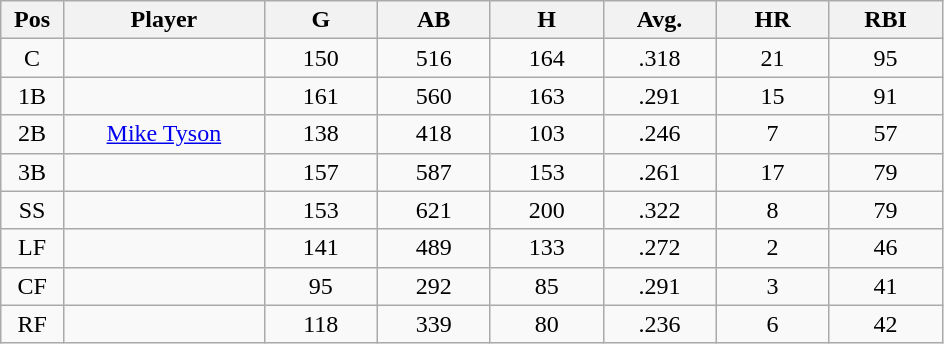<table class="wikitable sortable">
<tr>
<th bgcolor="#DDDDFF" width="5%">Pos</th>
<th bgcolor="#DDDDFF" width="16%">Player</th>
<th bgcolor="#DDDDFF" width="9%">G</th>
<th bgcolor="#DDDDFF" width="9%">AB</th>
<th bgcolor="#DDDDFF" width="9%">H</th>
<th bgcolor="#DDDDFF" width="9%">Avg.</th>
<th bgcolor="#DDDDFF" width="9%">HR</th>
<th bgcolor="#DDDDFF" width="9%">RBI</th>
</tr>
<tr align="center">
<td>C</td>
<td></td>
<td>150</td>
<td>516</td>
<td>164</td>
<td>.318</td>
<td>21</td>
<td>95</td>
</tr>
<tr align="center">
<td>1B</td>
<td></td>
<td>161</td>
<td>560</td>
<td>163</td>
<td>.291</td>
<td>15</td>
<td>91</td>
</tr>
<tr align="center">
<td>2B</td>
<td><a href='#'>Mike Tyson</a></td>
<td>138</td>
<td>418</td>
<td>103</td>
<td>.246</td>
<td>7</td>
<td>57</td>
</tr>
<tr align=center>
<td>3B</td>
<td></td>
<td>157</td>
<td>587</td>
<td>153</td>
<td>.261</td>
<td>17</td>
<td>79</td>
</tr>
<tr align="center">
<td>SS</td>
<td></td>
<td>153</td>
<td>621</td>
<td>200</td>
<td>.322</td>
<td>8</td>
<td>79</td>
</tr>
<tr align="center">
<td>LF</td>
<td></td>
<td>141</td>
<td>489</td>
<td>133</td>
<td>.272</td>
<td>2</td>
<td>46</td>
</tr>
<tr align="center">
<td>CF</td>
<td></td>
<td>95</td>
<td>292</td>
<td>85</td>
<td>.291</td>
<td>3</td>
<td>41</td>
</tr>
<tr align="center">
<td>RF</td>
<td></td>
<td>118</td>
<td>339</td>
<td>80</td>
<td>.236</td>
<td>6</td>
<td>42</td>
</tr>
</table>
